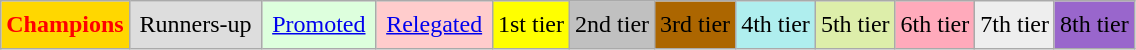<table class="wikitable">
<tr>
<td style="color:Red;background-color:Gold"><strong>Champions</strong></td>
<td style="background-color:#DDD;padding:0.4em">Runners-up</td>
<td style="background-color:#DFD;padding:0.4em"><a href='#'>Promoted</a></td>
<td style="background-color:#FCC;padding:0.4em"><a href='#'>Relegated</a></td>
<td style="background-color:#FFFF00;">1st tier</td>
<td style="background-color:Silver">2nd tier</td>
<td style="background-color:#ac6600">3rd tier</td>
<td style="background-color:#AFEEEE">4th tier</td>
<td style="background-color:#DEA">5th tier</td>
<td style="background-color:#FAB">6th tier</td>
<td style="background-color:#EEE">7th tier</td>
<td style="background-color:#9966CC">8th tier</td>
</tr>
</table>
